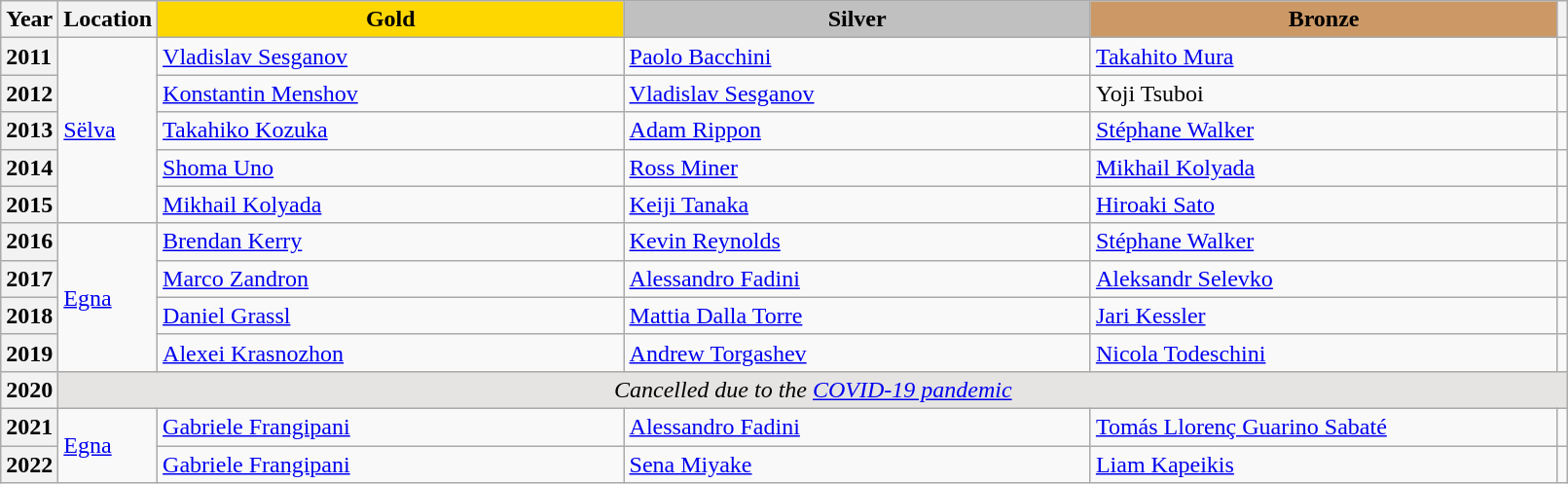<table class="wikitable unsortable" style="text-align:left; width:85%">
<tr>
<th scope="col" style="text-align:center">Year</th>
<th scope="col" style="text-align:center">Location</th>
<td scope="col" style="text-align:center; width:30%; background:gold"><strong>Gold</strong></td>
<td scope="col" style="text-align:center; width:30%; background:silver"><strong>Silver</strong></td>
<td scope="col" style="text-align:center; width:30%; background:#c96"><strong>Bronze</strong></td>
<th scope="col" style="text-align:center"></th>
</tr>
<tr>
<th scope="row" style="text-align:left">2011</th>
<td rowspan="5"><a href='#'>Sëlva</a></td>
<td> <a href='#'>Vladislav Sesganov</a></td>
<td> <a href='#'>Paolo Bacchini</a></td>
<td> <a href='#'>Takahito Mura</a></td>
<td></td>
</tr>
<tr>
<th scope="row" style="text-align:left">2012</th>
<td> <a href='#'>Konstantin Menshov</a></td>
<td> <a href='#'>Vladislav Sesganov</a></td>
<td> Yoji Tsuboi</td>
<td></td>
</tr>
<tr>
<th scope="row" style="text-align:left">2013</th>
<td> <a href='#'>Takahiko Kozuka</a></td>
<td> <a href='#'>Adam Rippon</a></td>
<td> <a href='#'>Stéphane Walker</a></td>
<td></td>
</tr>
<tr>
<th scope="row" style="text-align:left">2014</th>
<td> <a href='#'>Shoma Uno</a></td>
<td> <a href='#'>Ross Miner</a></td>
<td> <a href='#'>Mikhail Kolyada</a></td>
<td></td>
</tr>
<tr>
<th scope="row" style="text-align:left">2015</th>
<td> <a href='#'>Mikhail Kolyada</a></td>
<td> <a href='#'>Keiji Tanaka</a></td>
<td> <a href='#'>Hiroaki Sato</a></td>
<td></td>
</tr>
<tr>
<th scope="row" style="text-align:left">2016</th>
<td rowspan="4"><a href='#'>Egna</a></td>
<td> <a href='#'>Brendan Kerry</a></td>
<td> <a href='#'>Kevin Reynolds</a></td>
<td> <a href='#'>Stéphane Walker</a></td>
<td></td>
</tr>
<tr>
<th scope="row" style="text-align:left">2017</th>
<td> <a href='#'>Marco Zandron</a></td>
<td> <a href='#'>Alessandro Fadini</a></td>
<td> <a href='#'>Aleksandr Selevko</a></td>
<td></td>
</tr>
<tr>
<th scope="row" style="text-align:left">2018</th>
<td> <a href='#'>Daniel Grassl</a></td>
<td> <a href='#'>Mattia Dalla Torre</a></td>
<td> <a href='#'>Jari Kessler</a></td>
<td></td>
</tr>
<tr>
<th scope="row" style="text-align:left">2019</th>
<td> <a href='#'>Alexei Krasnozhon</a></td>
<td> <a href='#'>Andrew Torgashev</a></td>
<td> <a href='#'>Nicola Todeschini</a></td>
<td></td>
</tr>
<tr>
<th scope="row" style="text-align:left">2020</th>
<td colspan="5" align=center bgcolor="e5e4e2"><em>Cancelled due to the <a href='#'>COVID-19 pandemic</a></em></td>
</tr>
<tr>
<th scope="row" style="text-align:left">2021</th>
<td rowspan="2"><a href='#'>Egna</a></td>
<td> <a href='#'>Gabriele Frangipani</a></td>
<td> <a href='#'>Alessandro Fadini</a></td>
<td> <a href='#'>Tomás Llorenç Guarino Sabaté</a></td>
<td></td>
</tr>
<tr>
<th scope="row" style="text-align:left">2022</th>
<td> <a href='#'>Gabriele Frangipani</a></td>
<td> <a href='#'>Sena Miyake</a></td>
<td> <a href='#'>Liam Kapeikis</a></td>
<td></td>
</tr>
</table>
